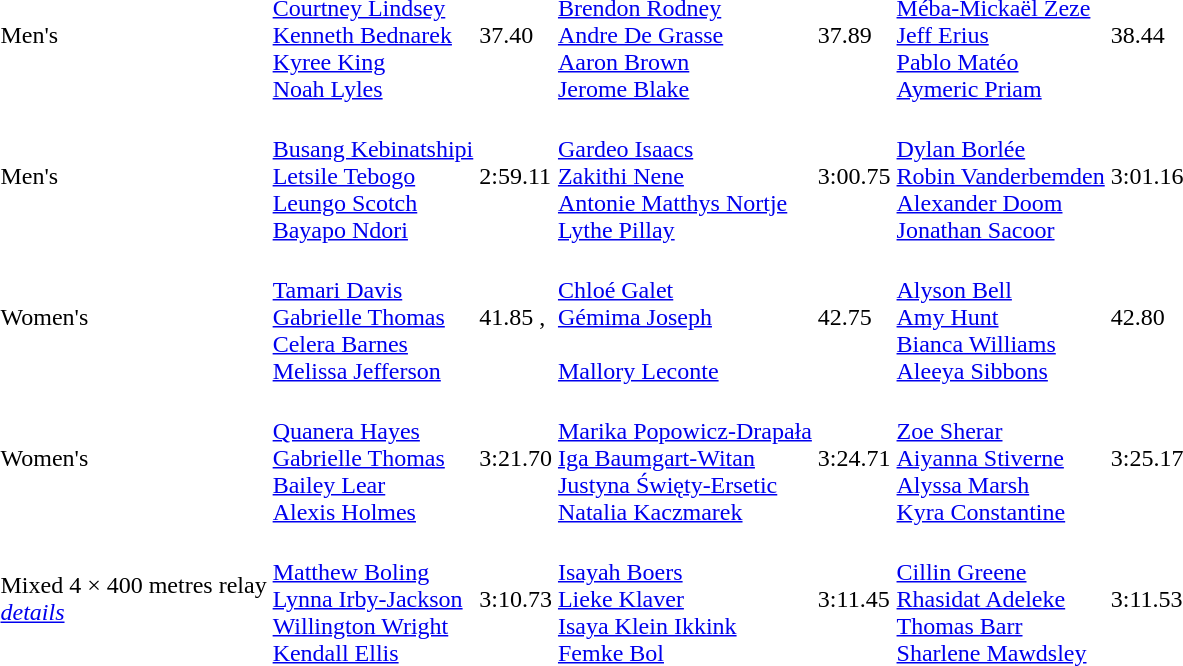<table>
<tr>
<td>Men's </td>
<td><br><a href='#'>Courtney Lindsey</a><br><a href='#'>Kenneth Bednarek</a><br><a href='#'>Kyree King</a><br><a href='#'>Noah Lyles</a></td>
<td>37.40 </td>
<td><br><a href='#'>Brendon Rodney</a><br><a href='#'>Andre De Grasse</a><br><a href='#'>Aaron Brown</a><br><a href='#'>Jerome Blake</a></td>
<td>37.89 </td>
<td><br><a href='#'>Méba-Mickaël Zeze</a><br><a href='#'>Jeff Erius</a><br><a href='#'>Pablo Matéo</a><br><a href='#'>Aymeric Priam</a></td>
<td>38.44</td>
</tr>
<tr>
<td>Men's </td>
<td><br><a href='#'>Busang Kebinatshipi</a><br><a href='#'>Letsile Tebogo</a><br><a href='#'>Leungo Scotch</a><br><a href='#'>Bayapo Ndori</a></td>
<td>2:59.11 </td>
<td><br><a href='#'>Gardeo Isaacs</a><br><a href='#'>Zakithi Nene</a><br><a href='#'>Antonie Matthys Nortje</a><br><a href='#'>Lythe Pillay</a></td>
<td>3:00.75</td>
<td><br><a href='#'>Dylan Borlée</a><br><a href='#'>Robin Vanderbemden</a><br><a href='#'>Alexander Doom</a><br><a href='#'>Jonathan Sacoor</a></td>
<td>3:01.16</td>
</tr>
<tr>
<td>Women's </td>
<td><br><a href='#'>Tamari Davis</a><br><a href='#'>Gabrielle Thomas</a><br><a href='#'>Celera Barnes</a><br><a href='#'>Melissa Jefferson</a></td>
<td>41.85 , </td>
<td><br><a href='#'>Chloé Galet</a><br><a href='#'>Gémima Joseph</a><br><br><a href='#'>Mallory Leconte</a></td>
<td>42.75 </td>
<td><br><a href='#'>Alyson Bell</a><br><a href='#'>Amy Hunt</a><br><a href='#'>Bianca Williams</a><br><a href='#'>Aleeya Sibbons</a></td>
<td>42.80</td>
</tr>
<tr>
<td>Women's </td>
<td><br><a href='#'>Quanera Hayes</a><br><a href='#'>Gabrielle Thomas</a><br><a href='#'>Bailey Lear</a><br><a href='#'>Alexis Holmes</a></td>
<td>3:21.70 </td>
<td><br><a href='#'>Marika Popowicz-Drapała</a><br><a href='#'>Iga Baumgart-Witan</a><br><a href='#'>Justyna Święty-Ersetic</a><br><a href='#'>Natalia Kaczmarek</a></td>
<td>3:24.71</td>
<td><br><a href='#'>Zoe Sherar</a><br><a href='#'>Aiyanna Stiverne</a><br><a href='#'>Alyssa Marsh</a><br><a href='#'>Kyra Constantine</a></td>
<td>3:25.17 </td>
</tr>
<tr>
<td>Mixed 4 × 400 metres relay<br><em><a href='#'>details</a></em></td>
<td><br><a href='#'>Matthew Boling</a><br><a href='#'>Lynna Irby-Jackson</a><br><a href='#'>Willington Wright</a><br><a href='#'>Kendall Ellis</a></td>
<td>3:10.73 </td>
<td><br><a href='#'>Isayah Boers</a><br><a href='#'>Lieke Klaver</a><br><a href='#'>Isaya Klein Ikkink</a><br><a href='#'>Femke Bol</a></td>
<td>3:11.45 </td>
<td><br><a href='#'>Cillin Greene</a><br><a href='#'>Rhasidat Adeleke</a><br><a href='#'>Thomas Barr</a><br><a href='#'>Sharlene Mawdsley</a></td>
<td>3:11.53 </td>
</tr>
</table>
